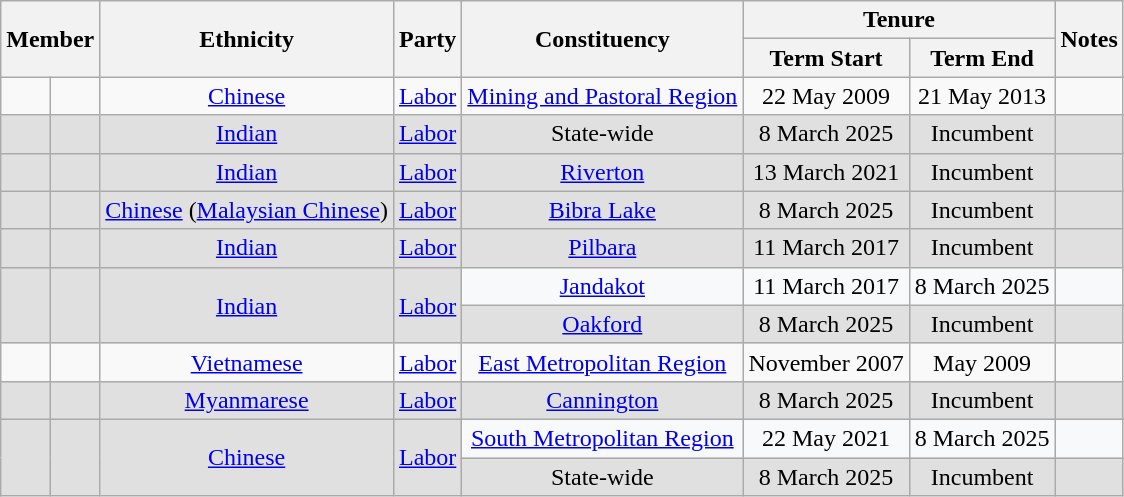<table class="wikitable sortable plainrowheaders" style="text-align: center;">
<tr>
<th colspan="2" rowspan="2" class="unsortable">Member</th>
<th rowspan="2">Ethnicity</th>
<th rowspan="2">Party</th>
<th rowspan="2">Constituency</th>
<th colspan="2">Tenure</th>
<th rowspan="2">Notes</th>
</tr>
<tr>
<th>Term Start</th>
<th>Term End</th>
</tr>
<tr>
<td></td>
<td><strong></strong><br></td>
<td><a href='#'>Chinese</a></td>
<td><a href='#'>Labor</a></td>
<td><a href='#'>Mining and Pastoral Region</a></td>
<td>22 May 2009</td>
<td>21 May 2013</td>
<td></td>
</tr>
<tr style="background:#e0e0e0">
<td></td>
<td><strong></strong><br></td>
<td><a href='#'>Indian</a></td>
<td><a href='#'>Labor</a></td>
<td>State-wide</td>
<td>8 March 2025</td>
<td>Incumbent</td>
<td></td>
</tr>
<tr style="background:#e0e0e0">
<td></td>
<td><strong></strong><br></td>
<td><a href='#'>Indian</a></td>
<td><a href='#'>Labor</a></td>
<td><a href='#'>Riverton</a></td>
<td>13 March 2021</td>
<td>Incumbent</td>
<td></td>
</tr>
<tr style="background:#e0e0e0">
<td></td>
<td><strong></strong><br></td>
<td><a href='#'>Chinese</a> (<a href='#'>Malaysian Chinese</a>)</td>
<td><a href='#'>Labor</a></td>
<td><a href='#'>Bibra Lake</a></td>
<td>8 March 2025</td>
<td>Incumbent</td>
<td></td>
</tr>
<tr style="background:#e0e0e0">
<td></td>
<td><strong></strong><br></td>
<td><a href='#'>Indian</a></td>
<td><a href='#'>Labor</a></td>
<td><a href='#'>Pilbara</a></td>
<td>11 March 2017</td>
<td>Incumbent</td>
<td></td>
</tr>
<tr style="background:#e0e0e0">
<td rowspan="2"></td>
<td rowspan="2"><strong></strong><br></td>
<td rowspan="2"><a href='#'>Indian</a></td>
<td rowspan="2"><a href='#'>Labor</a></td>
<td style="background:#F8F9FA"><a href='#'>Jandakot</a></td>
<td style="background:#F8F9FA">11 March 2017</td>
<td style="background:#F8F9FA">8 March 2025</td>
<td style="background:#F8F9FA"></td>
</tr>
<tr style="background:#e0e0e0">
<td><a href='#'>Oakford</a></td>
<td>8 March 2025</td>
<td>Incumbent</td>
<td></td>
</tr>
<tr>
<td></td>
<td><strong></strong><br></td>
<td><a href='#'>Vietnamese</a></td>
<td><a href='#'>Labor</a></td>
<td><a href='#'>East Metropolitan Region</a></td>
<td>November 2007</td>
<td>May 2009</td>
<td></td>
</tr>
<tr style="background:#e0e0e0">
<td></td>
<td><strong></strong><br></td>
<td><a href='#'>Myanmarese</a></td>
<td><a href='#'>Labor</a></td>
<td><a href='#'>Cannington</a></td>
<td>8 March 2025</td>
<td>Incumbent</td>
<td></td>
</tr>
<tr style="background:#e0e0e0">
<td rowspan="2"></td>
<td rowspan="2"><strong></strong><br></td>
<td rowspan="2"><a href='#'>Chinese</a></td>
<td rowspan="2"><a href='#'>Labor</a></td>
<td style="background:#F8F9FA"><a href='#'>South Metropolitan Region</a></td>
<td style="background:#F8F9FA">22 May 2021</td>
<td style="background:#F8F9FA">8 March 2025</td>
<td style="background:#F8F9FA"></td>
</tr>
<tr style="background:#e0e0e0">
<td>State-wide</td>
<td>8 March 2025</td>
<td>Incumbent</td>
<td></td>
</tr>
</table>
